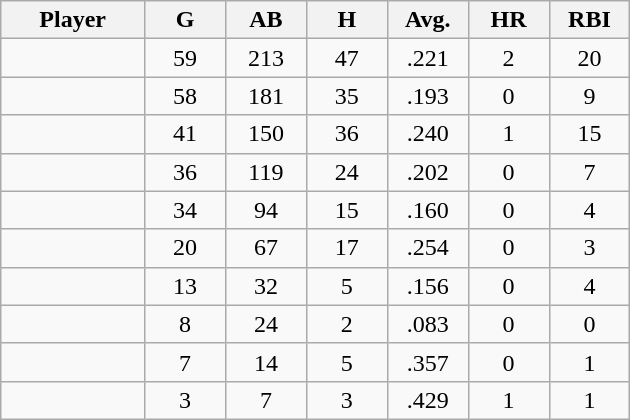<table class="wikitable sortable">
<tr>
<th bgcolor="#DDDDFF" width="16%">Player</th>
<th bgcolor="#DDDDFF" width="9%">G</th>
<th bgcolor="#DDDDFF" width="9%">AB</th>
<th bgcolor="#DDDDFF" width="9%">H</th>
<th bgcolor="#DDDDFF" width="9%">Avg.</th>
<th bgcolor="#DDDDFF" width="9%">HR</th>
<th bgcolor="#DDDDFF" width="9%">RBI</th>
</tr>
<tr align="center">
<td></td>
<td>59</td>
<td>213</td>
<td>47</td>
<td>.221</td>
<td>2</td>
<td>20</td>
</tr>
<tr align="center">
<td></td>
<td>58</td>
<td>181</td>
<td>35</td>
<td>.193</td>
<td>0</td>
<td>9</td>
</tr>
<tr align="center">
<td></td>
<td>41</td>
<td>150</td>
<td>36</td>
<td>.240</td>
<td>1</td>
<td>15</td>
</tr>
<tr align="center">
<td></td>
<td>36</td>
<td>119</td>
<td>24</td>
<td>.202</td>
<td>0</td>
<td>7</td>
</tr>
<tr align="center">
<td></td>
<td>34</td>
<td>94</td>
<td>15</td>
<td>.160</td>
<td>0</td>
<td>4</td>
</tr>
<tr align="center">
<td></td>
<td>20</td>
<td>67</td>
<td>17</td>
<td>.254</td>
<td>0</td>
<td>3</td>
</tr>
<tr align="center">
<td></td>
<td>13</td>
<td>32</td>
<td>5</td>
<td>.156</td>
<td>0</td>
<td>4</td>
</tr>
<tr align="center">
<td></td>
<td>8</td>
<td>24</td>
<td>2</td>
<td>.083</td>
<td>0</td>
<td>0</td>
</tr>
<tr align="center">
<td></td>
<td>7</td>
<td>14</td>
<td>5</td>
<td>.357</td>
<td>0</td>
<td>1</td>
</tr>
<tr align="center">
<td></td>
<td>3</td>
<td>7</td>
<td>3</td>
<td>.429</td>
<td>1</td>
<td>1</td>
</tr>
</table>
